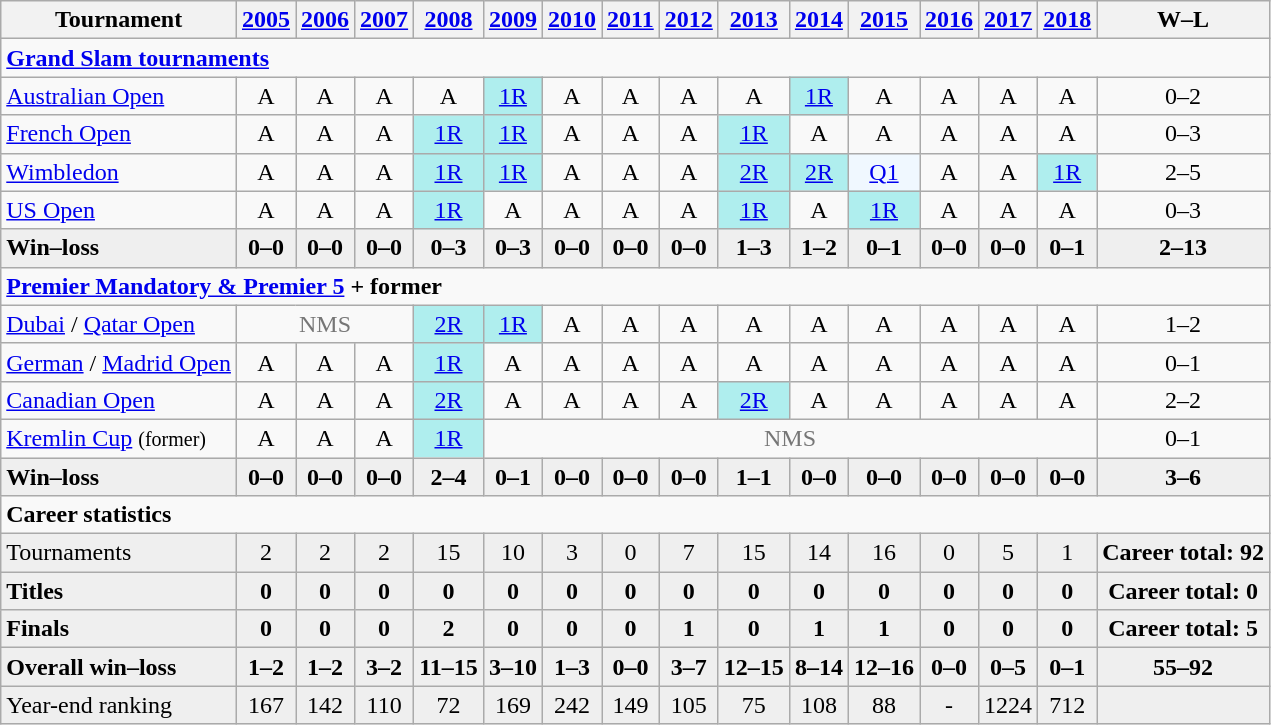<table class=wikitable style=text-align:center;>
<tr>
<th>Tournament</th>
<th><a href='#'>2005</a></th>
<th><a href='#'>2006</a></th>
<th><a href='#'>2007</a></th>
<th><a href='#'>2008</a></th>
<th><a href='#'>2009</a></th>
<th><a href='#'>2010</a></th>
<th><a href='#'>2011</a></th>
<th><a href='#'>2012</a></th>
<th><a href='#'>2013</a></th>
<th><a href='#'>2014</a></th>
<th><a href='#'>2015</a></th>
<th><a href='#'>2016</a></th>
<th><a href='#'>2017</a></th>
<th><a href='#'>2018</a></th>
<th>W–L</th>
</tr>
<tr>
<td colspan="18" style=text-align:left><strong><a href='#'>Grand Slam tournaments</a></strong></td>
</tr>
<tr>
<td style=text-align:left><a href='#'>Australian Open</a></td>
<td>A</td>
<td>A</td>
<td>A</td>
<td>A</td>
<td style="background:#afeeee;"><a href='#'>1R</a></td>
<td>A</td>
<td>A</td>
<td>A</td>
<td>A</td>
<td style="background:#afeeee;"><a href='#'>1R</a></td>
<td>A</td>
<td>A</td>
<td>A</td>
<td>A</td>
<td>0–2</td>
</tr>
<tr>
<td style=text-align:left><a href='#'>French Open</a></td>
<td>A</td>
<td>A</td>
<td>A</td>
<td style="background:#afeeee;"><a href='#'>1R</a></td>
<td style="background:#afeeee;"><a href='#'>1R</a></td>
<td>A</td>
<td>A</td>
<td>A</td>
<td style="background:#afeeee;"><a href='#'>1R</a></td>
<td>A</td>
<td>A</td>
<td>A</td>
<td>A</td>
<td>A</td>
<td>0–3</td>
</tr>
<tr>
<td style=text-align:left><a href='#'>Wimbledon</a></td>
<td>A</td>
<td>A</td>
<td>A</td>
<td style="background:#afeeee;"><a href='#'>1R</a></td>
<td style="background:#afeeee;"><a href='#'>1R</a></td>
<td>A</td>
<td>A</td>
<td>A</td>
<td style="background:#afeeee;"><a href='#'>2R</a></td>
<td style="background:#afeeee;"><a href='#'>2R</a></td>
<td style="background:#f0f8ff;"><a href='#'>Q1</a></td>
<td>A</td>
<td>A</td>
<td style="background:#afeeee;"><a href='#'>1R</a></td>
<td>2–5</td>
</tr>
<tr>
<td style=text-align:left><a href='#'>US Open</a></td>
<td>A</td>
<td>A</td>
<td>A</td>
<td style="background:#afeeee;"><a href='#'>1R</a></td>
<td>A</td>
<td>A</td>
<td>A</td>
<td>A</td>
<td style="background:#afeeee;"><a href='#'>1R</a></td>
<td>A</td>
<td style="background:#afeeee;"><a href='#'>1R</a></td>
<td>A</td>
<td>A</td>
<td>A</td>
<td>0–3</td>
</tr>
<tr style="background:#efefef;font-weight:bold">
<td style=text-align:left>Win–loss</td>
<td>0–0</td>
<td>0–0</td>
<td>0–0</td>
<td>0–3</td>
<td>0–3</td>
<td>0–0</td>
<td>0–0</td>
<td>0–0</td>
<td>1–3</td>
<td>1–2</td>
<td>0–1</td>
<td>0–0</td>
<td>0–0</td>
<td>0–1</td>
<td>2–13</td>
</tr>
<tr>
<td colspan="18" style=text-align:left><strong><a href='#'>Premier Mandatory & Premier 5</a> + former</strong></td>
</tr>
<tr>
<td style=text-align:left><a href='#'>Dubai</a> / <a href='#'>Qatar Open</a></td>
<td colspan="3" style=color:#767676>NMS</td>
<td style="background:#afeeee;"><a href='#'>2R</a></td>
<td style="background:#afeeee;"><a href='#'>1R</a></td>
<td>A</td>
<td>A</td>
<td>A</td>
<td>A</td>
<td>A</td>
<td>A</td>
<td>A</td>
<td>A</td>
<td>A</td>
<td>1–2</td>
</tr>
<tr>
<td style=text-align:left><a href='#'>German</a> / <a href='#'>Madrid Open</a></td>
<td>A</td>
<td>A</td>
<td>A</td>
<td style="background:#afeeee;"><a href='#'>1R</a></td>
<td>A</td>
<td>A</td>
<td>A</td>
<td>A</td>
<td>A</td>
<td>A</td>
<td>A</td>
<td>A</td>
<td>A</td>
<td>A</td>
<td>0–1</td>
</tr>
<tr>
<td style=text-align:left><a href='#'>Canadian Open</a></td>
<td>A</td>
<td>A</td>
<td>A</td>
<td style="background:#afeeee;"><a href='#'>2R</a></td>
<td>A</td>
<td>A</td>
<td>A</td>
<td>A</td>
<td style="background:#afeeee;"><a href='#'>2R</a></td>
<td>A</td>
<td>A</td>
<td>A</td>
<td>A</td>
<td>A</td>
<td>2–2</td>
</tr>
<tr>
<td style=text-align:left><a href='#'>Kremlin Cup</a> <small>(former)</small></td>
<td>A</td>
<td>A</td>
<td>A</td>
<td style="background:#afeeee;"><a href='#'>1R</a></td>
<td colspan="10"  style=color:#767676>NMS</td>
<td>0–1</td>
</tr>
<tr style="background:#efefef;font-weight:bold">
<td style=text-align:left>Win–loss</td>
<td>0–0</td>
<td>0–0</td>
<td>0–0</td>
<td>2–4</td>
<td>0–1</td>
<td>0–0</td>
<td>0–0</td>
<td>0–0</td>
<td>1–1</td>
<td>0–0</td>
<td>0–0</td>
<td>0–0</td>
<td>0–0</td>
<td>0–0</td>
<td>3–6</td>
</tr>
<tr>
<td colspan="18" style=text-align:left><strong>Career statistics</strong></td>
</tr>
<tr style=background:#efefef>
<td style=text-align:left>Tournaments</td>
<td>2</td>
<td>2</td>
<td>2</td>
<td>15</td>
<td>10</td>
<td>3</td>
<td>0</td>
<td>7</td>
<td>15</td>
<td>14</td>
<td>16</td>
<td>0</td>
<td>5</td>
<td>1</td>
<td colspan="3"><strong>Career total: 92</strong></td>
</tr>
<tr style="background:#efefef;font-weight:bold">
<td style=text-align:left>Titles</td>
<td>0</td>
<td>0</td>
<td>0</td>
<td>0</td>
<td>0</td>
<td>0</td>
<td>0</td>
<td>0</td>
<td>0</td>
<td>0</td>
<td>0</td>
<td>0</td>
<td>0</td>
<td>0</td>
<td colspan="3">Career total: 0</td>
</tr>
<tr style="background:#efefef;font-weight:bold">
<td style=text-align:left>Finals</td>
<td>0</td>
<td>0</td>
<td>0</td>
<td>2</td>
<td>0</td>
<td>0</td>
<td>0</td>
<td>1</td>
<td>0</td>
<td>1</td>
<td>1</td>
<td>0</td>
<td>0</td>
<td>0</td>
<td colspan="3">Career total: 5</td>
</tr>
<tr style="background:#efefef;font-weight:bold">
<td style=text-align:left>Overall win–loss</td>
<td>1–2</td>
<td>1–2</td>
<td>3–2</td>
<td>11–15</td>
<td>3–10</td>
<td>1–3</td>
<td>0–0</td>
<td>3–7</td>
<td>12–15</td>
<td>8–14</td>
<td>12–16</td>
<td>0–0</td>
<td>0–5</td>
<td>0–1</td>
<td>55–92</td>
</tr>
<tr style=background:#efefef>
<td style=text-align:left>Year-end ranking</td>
<td>167</td>
<td>142</td>
<td>110</td>
<td>72</td>
<td>169</td>
<td>242</td>
<td>149</td>
<td>105</td>
<td>75</td>
<td>108</td>
<td>88</td>
<td>-</td>
<td>1224</td>
<td>712</td>
<td colspan="3"></td>
</tr>
</table>
